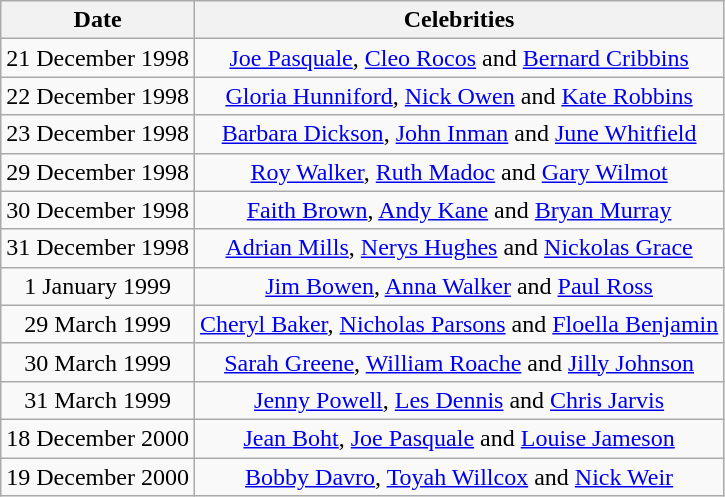<table class="wikitable" style="text-align:center;">
<tr>
<th>Date</th>
<th>Celebrities</th>
</tr>
<tr>
<td>21 December 1998</td>
<td><a href='#'>Joe Pasquale</a>, <a href='#'>Cleo Rocos</a> and <a href='#'>Bernard Cribbins</a></td>
</tr>
<tr>
<td>22 December 1998</td>
<td><a href='#'>Gloria Hunniford</a>, <a href='#'>Nick Owen</a> and <a href='#'>Kate Robbins</a></td>
</tr>
<tr>
<td>23 December 1998</td>
<td><a href='#'>Barbara Dickson</a>, <a href='#'>John Inman</a> and <a href='#'>June Whitfield</a></td>
</tr>
<tr>
<td>29 December 1998</td>
<td><a href='#'>Roy Walker</a>, <a href='#'>Ruth Madoc</a> and <a href='#'>Gary Wilmot</a></td>
</tr>
<tr>
<td>30 December 1998</td>
<td><a href='#'>Faith Brown</a>, <a href='#'>Andy Kane</a> and <a href='#'>Bryan Murray</a></td>
</tr>
<tr>
<td>31 December 1998</td>
<td><a href='#'>Adrian Mills</a>, <a href='#'>Nerys Hughes</a> and <a href='#'>Nickolas Grace</a></td>
</tr>
<tr>
<td>1 January 1999</td>
<td><a href='#'>Jim Bowen</a>, <a href='#'>Anna Walker</a> and <a href='#'>Paul Ross</a></td>
</tr>
<tr>
<td>29 March 1999</td>
<td><a href='#'>Cheryl Baker</a>, <a href='#'>Nicholas Parsons</a> and <a href='#'>Floella Benjamin</a></td>
</tr>
<tr>
<td>30 March 1999</td>
<td><a href='#'>Sarah Greene</a>, <a href='#'>William Roache</a> and <a href='#'>Jilly Johnson</a></td>
</tr>
<tr>
<td>31 March 1999</td>
<td><a href='#'>Jenny Powell</a>, <a href='#'>Les Dennis</a> and <a href='#'>Chris Jarvis</a></td>
</tr>
<tr>
<td>18 December 2000</td>
<td><a href='#'>Jean Boht</a>, <a href='#'>Joe Pasquale</a> and <a href='#'>Louise Jameson</a></td>
</tr>
<tr>
<td>19 December 2000</td>
<td><a href='#'>Bobby Davro</a>, <a href='#'>Toyah Willcox</a> and <a href='#'>Nick Weir</a></td>
</tr>
</table>
